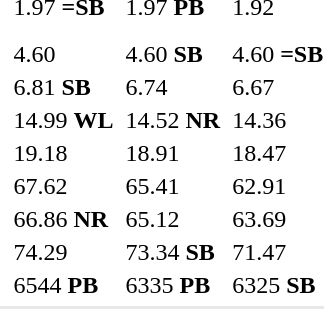<table>
<tr>
<td></td>
<td></td>
<td>1.97 <strong>=SB</strong></td>
<td></td>
<td>1.97 <strong>PB</strong></td>
<td><br><br></td>
<td>1.92</td>
</tr>
<tr>
<td></td>
<td></td>
<td>4.60</td>
<td></td>
<td>4.60 <strong>SB</strong></td>
<td></td>
<td>4.60 <strong>=SB</strong></td>
</tr>
<tr>
<td></td>
<td></td>
<td>6.81 <strong>SB</strong></td>
<td></td>
<td>6.74</td>
<td></td>
<td>6.67</td>
</tr>
<tr>
<td></td>
<td></td>
<td>14.99 <strong>WL</strong></td>
<td></td>
<td>14.52 <strong>NR</strong></td>
<td></td>
<td>14.36</td>
</tr>
<tr>
<td></td>
<td></td>
<td>19.18</td>
<td></td>
<td>18.91</td>
<td></td>
<td>18.47</td>
</tr>
<tr>
<td></td>
<td></td>
<td>67.62</td>
<td></td>
<td>65.41</td>
<td></td>
<td>62.91</td>
</tr>
<tr>
<td></td>
<td></td>
<td>66.86 <strong>NR</strong></td>
<td></td>
<td>65.12</td>
<td></td>
<td>63.69</td>
</tr>
<tr>
<td></td>
<td></td>
<td>74.29</td>
<td></td>
<td>73.34 <strong>SB</strong></td>
<td></td>
<td>71.47</td>
</tr>
<tr>
<td></td>
<td></td>
<td>6544 <strong>PB</strong></td>
<td></td>
<td>6335 <strong>PB</strong></td>
<td></td>
<td>6325 <strong>SB</strong></td>
</tr>
<tr>
</tr>
<tr bgcolor= e8e8e8>
<td colspan=7></td>
</tr>
</table>
